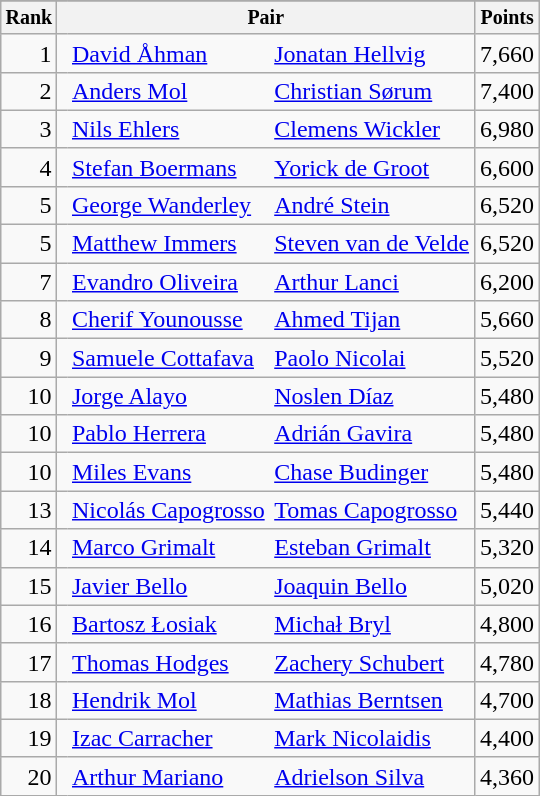<table class="wikitable">
<tr>
</tr>
<tr>
</tr>
<tr style="font-size:10pt;font-weight:bold">
<th>Rank</th>
<th colspan=3>Pair</th>
<th>Points</th>
</tr>
<tr>
<td align=right>1</td>
<td style="border-right:0px;"></td>
<td style="border-left:0px;border-right:0px;"><a href='#'>David Åhman</a></td>
<td style="border-left:0px;"><a href='#'>Jonatan Hellvig</a></td>
<td align=center>7,660</td>
</tr>
<tr>
<td align=right>2</td>
<td style="border-right:0px;"></td>
<td style="border-left:0px;border-right:0px;"><a href='#'>Anders Mol</a></td>
<td style="border-left:0px;"><a href='#'>Christian Sørum</a></td>
<td align=center>7,400</td>
</tr>
<tr>
<td align=right>3</td>
<td style="border-right:0px;"></td>
<td style="border-left:0px;border-right:0px;"><a href='#'>Nils Ehlers</a></td>
<td style="border-left:0px;"><a href='#'>Clemens Wickler</a></td>
<td align=center>6,980</td>
</tr>
<tr>
<td align=right>4</td>
<td style="border-right:0px;"></td>
<td style="border-left:0px;border-right:0px;"><a href='#'>Stefan Boermans</a></td>
<td style="border-left:0px;"><a href='#'>Yorick de Groot</a></td>
<td align=center>6,600</td>
</tr>
<tr>
<td align=right>5</td>
<td style="border-right:0px;"></td>
<td style="border-left:0px;border-right:0px;"><a href='#'>George Wanderley</a></td>
<td style="border-left:0px;"><a href='#'>André Stein</a></td>
<td align=center>6,520</td>
</tr>
<tr>
<td align=right>5</td>
<td style="border-right:0px;"></td>
<td style="border-left:0px;border-right:0px;"><a href='#'>Matthew Immers</a></td>
<td style="border-left:0px;"><a href='#'>Steven van de Velde</a></td>
<td align=center>6,520</td>
</tr>
<tr>
<td align=right>7</td>
<td style="border-right:0px;"></td>
<td style="border-left:0px;border-right:0px;"><a href='#'>Evandro Oliveira</a></td>
<td style="border-left:0px;"><a href='#'>Arthur Lanci</a></td>
<td align=center>6,200</td>
</tr>
<tr>
<td align=right>8</td>
<td style="border-right:0px;"></td>
<td style="border-left:0px;border-right:0px;"><a href='#'>Cherif Younousse</a></td>
<td style="border-left:0px;"><a href='#'>Ahmed Tijan</a></td>
<td align=center>5,660</td>
</tr>
<tr>
<td align=right>9</td>
<td style="border-right:0px;"></td>
<td style="border-left:0px;border-right:0px;"><a href='#'>Samuele Cottafava</a></td>
<td style="border-left:0px;"><a href='#'>Paolo Nicolai</a></td>
<td align=center>5,520</td>
</tr>
<tr>
<td align=right>10</td>
<td style="border-right:0px;"></td>
<td style="border-left:0px;border-right:0px;"><a href='#'>Jorge Alayo</a></td>
<td style="border-left:0px;"><a href='#'>Noslen Díaz</a></td>
<td align=center>5,480</td>
</tr>
<tr>
<td align=right>10</td>
<td style="border-right:0px;"></td>
<td style="border-left:0px;border-right:0px;"><a href='#'>Pablo Herrera</a></td>
<td style="border-left:0px;"><a href='#'>Adrián Gavira</a></td>
<td align=center>5,480</td>
</tr>
<tr>
<td align=right>10</td>
<td style="border-right:0px;"></td>
<td style="border-left:0px;border-right:0px;"><a href='#'>Miles Evans</a></td>
<td style="border-left:0px;"><a href='#'>Chase Budinger</a></td>
<td align=center>5,480</td>
</tr>
<tr>
<td align=right>13</td>
<td style="border-right:0px;"></td>
<td style="border-left:0px;border-right:0px;"><a href='#'>Nicolás Capogrosso</a></td>
<td style="border-left:0px;"><a href='#'>Tomas Capogrosso</a></td>
<td align=center>5,440</td>
</tr>
<tr>
<td align=right>14</td>
<td style="border-right:0px;"></td>
<td style="border-left:0px;border-right:0px;"><a href='#'>Marco Grimalt</a></td>
<td style="border-left:0px;"><a href='#'>Esteban Grimalt</a></td>
<td align=center>5,320</td>
</tr>
<tr>
<td align=right>15</td>
<td style="border-right:0px;"></td>
<td style="border-left:0px;border-right:0px;"><a href='#'>Javier Bello</a></td>
<td style="border-left:0px;"><a href='#'>Joaquin Bello</a></td>
<td align=center>5,020</td>
</tr>
<tr>
<td align=right>16</td>
<td style="border-right:0px;"></td>
<td style="border-left:0px;border-right:0px;"><a href='#'>Bartosz Łosiak</a></td>
<td style="border-left:0px;"><a href='#'>Michał Bryl</a></td>
<td align=center>4,800</td>
</tr>
<tr>
<td align=right>17</td>
<td style="border-right:0px;"></td>
<td style="border-left:0px;border-right:0px;"><a href='#'>Thomas Hodges</a></td>
<td style="border-left:0px;"><a href='#'>Zachery Schubert</a></td>
<td align=center>4,780</td>
</tr>
<tr>
<td align=right>18</td>
<td style="border-right:0px;"></td>
<td style="border-left:0px;border-right:0px;"><a href='#'>Hendrik Mol</a></td>
<td style="border-left:0px;"><a href='#'>Mathias Berntsen</a></td>
<td align=center>4,700</td>
</tr>
<tr>
<td align=right>19</td>
<td style="border-right:0px;"></td>
<td style="border-left:0px;border-right:0px;"><a href='#'>Izac Carracher</a></td>
<td style="border-left:0px;"><a href='#'>Mark Nicolaidis</a></td>
<td align=center>4,400</td>
</tr>
<tr>
<td align=right>20</td>
<td style="border-right:0px;"></td>
<td style="border-left:0px;border-right:0px;"><a href='#'>Arthur Mariano</a></td>
<td style="border-left:0px;"><a href='#'>Adrielson Silva</a></td>
<td align=center>4,360</td>
</tr>
</table>
